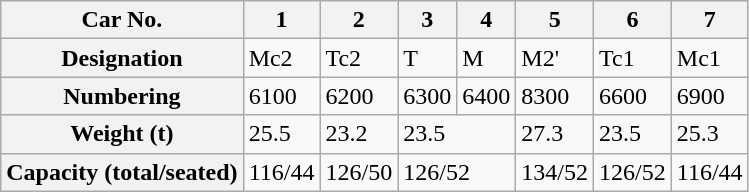<table class="wikitable">
<tr>
<th>Car No.</th>
<th>1</th>
<th>2</th>
<th>3</th>
<th>4</th>
<th>5</th>
<th>6</th>
<th>7</th>
</tr>
<tr>
<th>Designation</th>
<td>Mc2</td>
<td>Tc2</td>
<td>T</td>
<td>M</td>
<td>M2'</td>
<td>Tc1</td>
<td>Mc1</td>
</tr>
<tr>
<th>Numbering</th>
<td>6100</td>
<td>6200</td>
<td>6300</td>
<td>6400</td>
<td>8300</td>
<td>6600</td>
<td>6900</td>
</tr>
<tr>
<th>Weight (t)</th>
<td>25.5</td>
<td>23.2</td>
<td colspan="2">23.5</td>
<td>27.3</td>
<td>23.5</td>
<td>25.3</td>
</tr>
<tr>
<th>Capacity (total/seated)</th>
<td>116/44</td>
<td>126/50</td>
<td colspan="2">126/52</td>
<td>134/52</td>
<td>126/52</td>
<td>116/44</td>
</tr>
</table>
